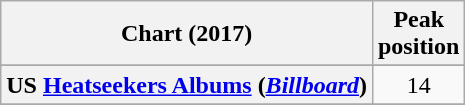<table class="wikitable sortable plainrowheaders" style="text-align:center">
<tr>
<th scope="col">Chart (2017)</th>
<th scope="col">Peak<br>position</th>
</tr>
<tr>
</tr>
<tr>
<th scope="row">US <a href='#'>Heatseekers Albums</a> (<em><a href='#'>Billboard</a></em>)</th>
<td>14</td>
</tr>
<tr>
</tr>
</table>
